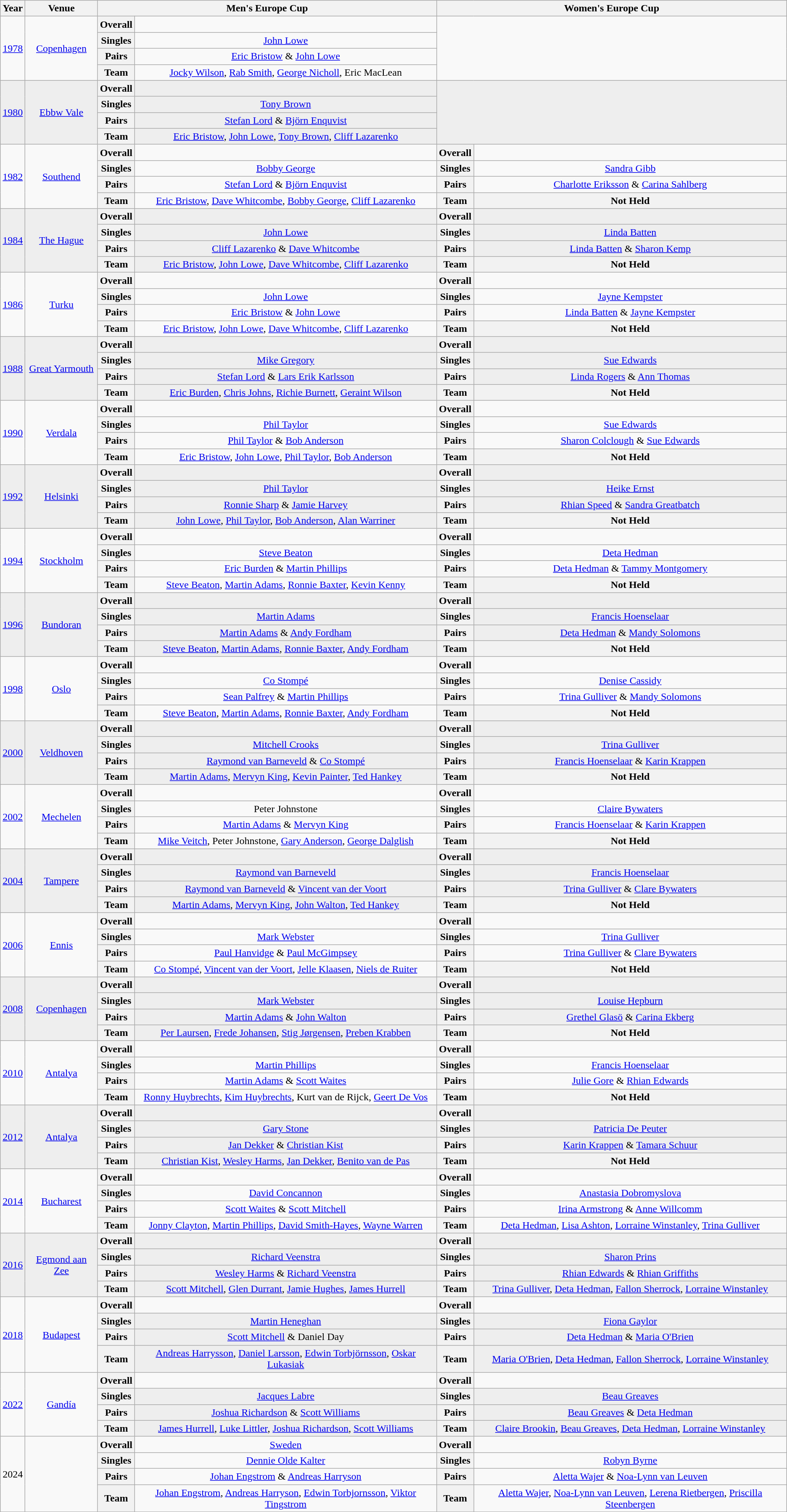<table class=wikitable style="text-align:center">
<tr>
<th>Year</th>
<th>Venue</th>
<th colspan="2">Men's Europe Cup</th>
<th colspan="2">Women's Europe Cup</th>
</tr>
<tr>
<td rowspan="4"><a href='#'>1978</a></td>
<td rowspan="4"> <a href='#'>Copenhagen</a></td>
<th>Overall</th>
<td></td>
<td colspan="2" rowspan="4"></td>
</tr>
<tr>
<th>Singles</th>
<td> <a href='#'>John Lowe</a></td>
</tr>
<tr>
<th>Pairs</th>
<td> <a href='#'>Eric Bristow</a> & <a href='#'>John Lowe</a></td>
</tr>
<tr>
<th>Team</th>
<td> <a href='#'>Jocky Wilson</a>, <a href='#'>Rab Smith</a>, <a href='#'>George Nicholl</a>, Eric MacLean</td>
</tr>
<tr style="background:#EEEEEE">
<td rowspan="4"><a href='#'>1980</a></td>
<td rowspan="4"> <a href='#'>Ebbw Vale</a></td>
<th>Overall</th>
<td></td>
<td colspan="2" rowspan="4"></td>
</tr>
<tr style="background:#EEEEEE">
<th>Singles</th>
<td> <a href='#'>Tony Brown</a></td>
</tr>
<tr style="background:#EEEEEE">
<th>Pairs</th>
<td> <a href='#'>Stefan Lord</a> & <a href='#'>Björn Enquvist</a></td>
</tr>
<tr style="background:#EEEEEE">
<th>Team</th>
<td> <a href='#'>Eric Bristow</a>, <a href='#'>John Lowe</a>, <a href='#'>Tony Brown</a>, <a href='#'>Cliff Lazarenko</a></td>
</tr>
<tr>
<td rowspan="4"><a href='#'>1982</a></td>
<td rowspan="4"> <a href='#'>Southend</a></td>
<th>Overall</th>
<td></td>
<th>Overall</th>
<td></td>
</tr>
<tr>
<th>Singles</th>
<td> <a href='#'>Bobby George</a></td>
<th>Singles</th>
<td> <a href='#'>Sandra Gibb</a></td>
</tr>
<tr>
<th>Pairs</th>
<td> <a href='#'>Stefan Lord</a> & <a href='#'>Björn Enquvist</a></td>
<th>Pairs</th>
<td> <a href='#'>Charlotte Eriksson</a> & <a href='#'>Carina Sahlberg</a></td>
</tr>
<tr>
<th>Team</th>
<td> <a href='#'>Eric Bristow</a>, <a href='#'>Dave Whitcombe</a>, <a href='#'>Bobby George</a>, <a href='#'>Cliff Lazarenko</a></td>
<th>Team</th>
<th>Not Held</th>
</tr>
<tr style="background:#EEEEEE">
<td rowspan="4"><a href='#'>1984</a></td>
<td rowspan="4"> <a href='#'>The Hague</a></td>
<th>Overall</th>
<td></td>
<th>Overall</th>
<td></td>
</tr>
<tr style="background:#EEEEEE">
<th>Singles</th>
<td> <a href='#'>John Lowe</a></td>
<th>Singles</th>
<td> <a href='#'>Linda Batten</a></td>
</tr>
<tr style="background:#EEEEEE">
<th>Pairs</th>
<td> <a href='#'>Cliff Lazarenko</a> & <a href='#'>Dave Whitcombe</a></td>
<th>Pairs</th>
<td> <a href='#'>Linda Batten</a> & <a href='#'>Sharon Kemp</a></td>
</tr>
<tr style="background:#EEEEEE">
<th>Team</th>
<td> <a href='#'>Eric Bristow</a>, <a href='#'>John Lowe</a>, <a href='#'>Dave Whitcombe</a>, <a href='#'>Cliff Lazarenko</a></td>
<th>Team</th>
<th>Not Held</th>
</tr>
<tr>
<td rowspan="4"><a href='#'>1986</a></td>
<td rowspan="4"> <a href='#'>Turku</a></td>
<th>Overall</th>
<td></td>
<th>Overall</th>
<td></td>
</tr>
<tr>
<th>Singles</th>
<td> <a href='#'>John Lowe</a></td>
<th>Singles</th>
<td> <a href='#'>Jayne Kempster</a></td>
</tr>
<tr>
<th>Pairs</th>
<td> <a href='#'>Eric Bristow</a> & <a href='#'>John Lowe</a></td>
<th>Pairs</th>
<td> <a href='#'>Linda Batten</a> & <a href='#'>Jayne Kempster</a></td>
</tr>
<tr>
<th>Team</th>
<td> <a href='#'>Eric Bristow</a>, <a href='#'>John Lowe</a>, <a href='#'>Dave Whitcombe</a>, <a href='#'>Cliff Lazarenko</a></td>
<th>Team</th>
<th>Not Held</th>
</tr>
<tr style="background:#EEEEEE">
<td rowspan="4"><a href='#'>1988</a></td>
<td rowspan="4"> <a href='#'>Great Yarmouth</a></td>
<th>Overall</th>
<td></td>
<th>Overall</th>
<td></td>
</tr>
<tr style="background:#EEEEEE">
<th>Singles</th>
<td> <a href='#'>Mike Gregory</a></td>
<th>Singles</th>
<td> <a href='#'>Sue Edwards</a></td>
</tr>
<tr style="background:#EEEEEE">
<th>Pairs</th>
<td> <a href='#'>Stefan Lord</a> & <a href='#'>Lars Erik Karlsson</a></td>
<th>Pairs</th>
<td> <a href='#'>Linda Rogers</a> & <a href='#'>Ann Thomas</a></td>
</tr>
<tr style="background:#EEEEEE">
<th>Team</th>
<td> <a href='#'>Eric Burden</a>, <a href='#'>Chris Johns</a>, <a href='#'>Richie Burnett</a>, <a href='#'>Geraint Wilson</a></td>
<th>Team</th>
<th>Not Held</th>
</tr>
<tr>
<td rowspan="4"><a href='#'>1990</a></td>
<td rowspan="4"> <a href='#'>Verdala</a></td>
<th>Overall</th>
<td></td>
<th>Overall</th>
<td></td>
</tr>
<tr>
<th>Singles</th>
<td> <a href='#'>Phil Taylor</a></td>
<th>Singles</th>
<td> <a href='#'>Sue Edwards</a></td>
</tr>
<tr>
<th>Pairs</th>
<td> <a href='#'>Phil Taylor</a> & <a href='#'>Bob Anderson</a></td>
<th>Pairs</th>
<td> <a href='#'>Sharon Colclough</a> & <a href='#'>Sue Edwards</a></td>
</tr>
<tr>
<th>Team</th>
<td> <a href='#'>Eric Bristow</a>, <a href='#'>John Lowe</a>, <a href='#'>Phil Taylor</a>, <a href='#'>Bob Anderson</a></td>
<th>Team</th>
<th>Not Held</th>
</tr>
<tr style="background:#EEEEEE">
<td rowspan="4"><a href='#'>1992</a></td>
<td rowspan="4"> <a href='#'>Helsinki</a></td>
<th>Overall</th>
<td></td>
<th>Overall</th>
<td></td>
</tr>
<tr style="background:#EEEEEE">
<th>Singles</th>
<td> <a href='#'>Phil Taylor</a></td>
<th>Singles</th>
<td> <a href='#'>Heike Ernst</a></td>
</tr>
<tr style="background:#EEEEEE">
<th>Pairs</th>
<td> <a href='#'>Ronnie Sharp</a> & <a href='#'>Jamie Harvey</a></td>
<th>Pairs</th>
<td> <a href='#'>Rhian Speed</a> & <a href='#'>Sandra Greatbatch</a></td>
</tr>
<tr style="background:#EEEEEE">
<th>Team</th>
<td> <a href='#'>John Lowe</a>, <a href='#'>Phil Taylor</a>, <a href='#'>Bob Anderson</a>, <a href='#'>Alan Warriner</a></td>
<th>Team</th>
<th>Not Held</th>
</tr>
<tr>
<td rowspan="4"><a href='#'>1994</a></td>
<td rowspan="4"> <a href='#'>Stockholm</a></td>
<th>Overall</th>
<td></td>
<th>Overall</th>
<td></td>
</tr>
<tr>
<th>Singles</th>
<td> <a href='#'>Steve Beaton</a></td>
<th>Singles</th>
<td> <a href='#'>Deta Hedman</a></td>
</tr>
<tr>
<th>Pairs</th>
<td> <a href='#'>Eric Burden</a> & <a href='#'>Martin Phillips</a></td>
<th>Pairs</th>
<td> <a href='#'>Deta Hedman</a> & <a href='#'>Tammy Montgomery</a></td>
</tr>
<tr>
<th>Team</th>
<td> <a href='#'>Steve Beaton</a>, <a href='#'>Martin Adams</a>, <a href='#'>Ronnie Baxter</a>, <a href='#'>Kevin Kenny</a></td>
<th>Team</th>
<th>Not Held</th>
</tr>
<tr style="background:#EEEEEE">
<td rowspan="4"><a href='#'>1996</a></td>
<td rowspan="4"> <a href='#'>Bundoran</a></td>
<th>Overall</th>
<td></td>
<th>Overall</th>
<td></td>
</tr>
<tr style="background:#EEEEEE">
<th>Singles</th>
<td> <a href='#'>Martin Adams</a></td>
<th>Singles</th>
<td> <a href='#'>Francis Hoenselaar</a></td>
</tr>
<tr style="background:#EEEEEE">
<th>Pairs</th>
<td> <a href='#'>Martin Adams</a> & <a href='#'>Andy Fordham</a></td>
<th>Pairs</th>
<td> <a href='#'>Deta Hedman</a> & <a href='#'>Mandy Solomons</a></td>
</tr>
<tr style="background:#EEEEEE">
<th>Team</th>
<td> <a href='#'>Steve Beaton</a>, <a href='#'>Martin Adams</a>, <a href='#'>Ronnie Baxter</a>, <a href='#'>Andy Fordham</a></td>
<th>Team</th>
<th>Not Held</th>
</tr>
<tr>
<td rowspan="4"><a href='#'>1998</a></td>
<td rowspan="4"> <a href='#'>Oslo</a></td>
<th>Overall</th>
<td></td>
<th>Overall</th>
<td></td>
</tr>
<tr>
<th>Singles</th>
<td> <a href='#'>Co Stompé</a></td>
<th>Singles</th>
<td> <a href='#'>Denise Cassidy</a></td>
</tr>
<tr>
<th>Pairs</th>
<td> <a href='#'>Sean Palfrey</a> & <a href='#'>Martin Phillips</a></td>
<th>Pairs</th>
<td> <a href='#'>Trina Gulliver</a> & <a href='#'>Mandy Solomons</a></td>
</tr>
<tr>
<th>Team</th>
<td> <a href='#'>Steve Beaton</a>, <a href='#'>Martin Adams</a>, <a href='#'>Ronnie Baxter</a>, <a href='#'>Andy Fordham</a></td>
<th>Team</th>
<th>Not Held</th>
</tr>
<tr style="background:#EEEEEE">
<td rowspan="4"><a href='#'>2000</a></td>
<td rowspan="4"> <a href='#'>Veldhoven</a></td>
<th>Overall</th>
<td></td>
<th>Overall</th>
<td></td>
</tr>
<tr style="background:#EEEEEE">
<th>Singles</th>
<td> <a href='#'>Mitchell Crooks</a></td>
<th>Singles</th>
<td> <a href='#'>Trina Gulliver</a></td>
</tr>
<tr style="background:#EEEEEE">
<th>Pairs</th>
<td> <a href='#'>Raymond van Barneveld</a> & <a href='#'>Co Stompé</a></td>
<th>Pairs</th>
<td> <a href='#'>Francis Hoenselaar</a> & <a href='#'>Karin Krappen</a></td>
</tr>
<tr style="background:#EEEEEE">
<th>Team</th>
<td> <a href='#'>Martin Adams</a>, <a href='#'>Mervyn King</a>, <a href='#'>Kevin Painter</a>, <a href='#'>Ted Hankey</a></td>
<th>Team</th>
<th>Not Held</th>
</tr>
<tr>
<td rowspan="4"><a href='#'>2002</a></td>
<td rowspan="4"> <a href='#'>Mechelen</a></td>
<th>Overall</th>
<td></td>
<th>Overall</th>
<td></td>
</tr>
<tr>
<th>Singles</th>
<td> Peter Johnstone</td>
<th>Singles</th>
<td> <a href='#'>Claire Bywaters</a></td>
</tr>
<tr>
<th>Pairs</th>
<td> <a href='#'>Martin Adams</a> & <a href='#'>Mervyn King</a></td>
<th>Pairs</th>
<td> <a href='#'>Francis Hoenselaar</a> & <a href='#'>Karin Krappen</a></td>
</tr>
<tr>
<th>Team</th>
<td> <a href='#'>Mike Veitch</a>, Peter Johnstone, <a href='#'>Gary Anderson</a>, <a href='#'>George Dalglish</a></td>
<th>Team</th>
<th>Not Held</th>
</tr>
<tr style="background:#EEEEEE">
<td rowspan="4"><a href='#'>2004</a></td>
<td rowspan="4"> <a href='#'>Tampere</a></td>
<th>Overall</th>
<td></td>
<th>Overall</th>
<td></td>
</tr>
<tr style="background:#EEEEEE">
<th>Singles</th>
<td> <a href='#'>Raymond van Barneveld</a></td>
<th>Singles</th>
<td> <a href='#'>Francis Hoenselaar</a></td>
</tr>
<tr style="background:#EEEEEE">
<th>Pairs</th>
<td> <a href='#'>Raymond van Barneveld</a> & <a href='#'>Vincent van der Voort</a></td>
<th>Pairs</th>
<td> <a href='#'>Trina Gulliver</a> & <a href='#'>Clare Bywaters</a></td>
</tr>
<tr style="background:#EEEEEE">
<th>Team</th>
<td> <a href='#'>Martin Adams</a>, <a href='#'>Mervyn King</a>, <a href='#'>John Walton</a>, <a href='#'>Ted Hankey</a></td>
<th>Team</th>
<th>Not Held</th>
</tr>
<tr>
<td rowspan="4"><a href='#'>2006</a></td>
<td rowspan="4"> <a href='#'>Ennis</a></td>
<th>Overall</th>
<td></td>
<th>Overall</th>
<td></td>
</tr>
<tr>
<th>Singles</th>
<td> <a href='#'>Mark Webster</a></td>
<th>Singles</th>
<td> <a href='#'>Trina Gulliver</a></td>
</tr>
<tr>
<th>Pairs</th>
<td> <a href='#'>Paul Hanvidge</a> & <a href='#'>Paul McGimpsey</a></td>
<th>Pairs</th>
<td> <a href='#'>Trina Gulliver</a> & <a href='#'>Clare Bywaters</a></td>
</tr>
<tr>
<th>Team</th>
<td> <a href='#'>Co Stompé</a>, <a href='#'>Vincent van der Voort</a>, <a href='#'>Jelle Klaasen</a>, <a href='#'>Niels de Ruiter</a></td>
<th>Team</th>
<th>Not Held</th>
</tr>
<tr style="background:#EEEEEE">
<td rowspan="4"><a href='#'>2008</a></td>
<td rowspan="4"> <a href='#'>Copenhagen</a></td>
<th>Overall</th>
<td></td>
<th>Overall</th>
<td></td>
</tr>
<tr style="background:#EEEEEE">
<th>Singles</th>
<td> <a href='#'>Mark Webster</a></td>
<th>Singles</th>
<td> <a href='#'>Louise Hepburn</a></td>
</tr>
<tr style="background:#EEEEEE">
<th>Pairs</th>
<td> <a href='#'>Martin Adams</a> & <a href='#'>John Walton</a></td>
<th>Pairs</th>
<td> <a href='#'>Grethel Glasö</a> & <a href='#'>Carina Ekberg</a></td>
</tr>
<tr style="background:#EEEEEE">
<th>Team</th>
<td> <a href='#'>Per Laursen</a>, <a href='#'>Frede Johansen</a>, <a href='#'>Stig Jørgensen</a>, <a href='#'>Preben Krabben</a></td>
<th>Team</th>
<th>Not Held</th>
</tr>
<tr>
<td rowspan="4"><a href='#'>2010</a></td>
<td rowspan="4"> <a href='#'>Antalya</a></td>
<th>Overall</th>
<td></td>
<th>Overall</th>
<td></td>
</tr>
<tr>
<th>Singles</th>
<td> <a href='#'>Martin Phillips</a></td>
<th>Singles</th>
<td> <a href='#'>Francis Hoenselaar</a></td>
</tr>
<tr>
<th>Pairs</th>
<td> <a href='#'>Martin Adams</a> & <a href='#'>Scott Waites</a></td>
<th>Pairs</th>
<td> <a href='#'>Julie Gore</a> & <a href='#'>Rhian Edwards</a></td>
</tr>
<tr>
<th>Team</th>
<td> <a href='#'>Ronny Huybrechts</a>, <a href='#'>Kim Huybrechts</a>, Kurt van de Rijck, <a href='#'>Geert De Vos</a></td>
<th>Team</th>
<th>Not Held</th>
</tr>
<tr style="background:#EEEEEE">
<td rowspan="4"><a href='#'>2012</a></td>
<td rowspan="4"> <a href='#'>Antalya</a></td>
<th>Overall</th>
<td></td>
<th>Overall</th>
<td></td>
</tr>
<tr style="background:#EEEEEE">
<th>Singles</th>
<td> <a href='#'>Gary Stone</a></td>
<th>Singles</th>
<td> <a href='#'>Patricia De Peuter</a></td>
</tr>
<tr style="background:#EEEEEE">
<th>Pairs</th>
<td> <a href='#'>Jan Dekker</a> & <a href='#'>Christian Kist</a></td>
<th>Pairs</th>
<td> <a href='#'>Karin Krappen</a> & <a href='#'>Tamara Schuur</a></td>
</tr>
<tr style="background:#EEEEEE">
<th>Team</th>
<td> <a href='#'>Christian Kist</a>, <a href='#'>Wesley Harms</a>, <a href='#'>Jan Dekker</a>, <a href='#'>Benito van de Pas</a></td>
<th>Team</th>
<th>Not Held</th>
</tr>
<tr>
<td rowspan="4"><a href='#'>2014</a></td>
<td rowspan="4"> <a href='#'>Bucharest</a></td>
<th>Overall</th>
<td></td>
<th>Overall</th>
<td></td>
</tr>
<tr>
<th>Singles</th>
<td> <a href='#'>David Concannon</a></td>
<th>Singles</th>
<td> <a href='#'>Anastasia Dobromyslova</a></td>
</tr>
<tr>
<th>Pairs</th>
<td> <a href='#'>Scott Waites</a> & <a href='#'>Scott Mitchell</a></td>
<th>Pairs</th>
<td> <a href='#'>Irina Armstrong</a> & <a href='#'>Anne Willcomm</a></td>
</tr>
<tr>
<th>Team</th>
<td> <a href='#'>Jonny Clayton</a>, <a href='#'>Martin Phillips</a>, <a href='#'>David Smith-Hayes</a>, <a href='#'>Wayne Warren</a></td>
<th>Team</th>
<td> <a href='#'>Deta Hedman</a>, <a href='#'>Lisa Ashton</a>, <a href='#'>Lorraine Winstanley</a>, <a href='#'>Trina Gulliver</a></td>
</tr>
<tr style="background:#EEEEEE">
<td rowspan="4"><a href='#'>2016</a></td>
<td rowspan="4"> <a href='#'>Egmond aan Zee</a></td>
<th>Overall</th>
<td></td>
<th>Overall</th>
<td></td>
</tr>
<tr style="background:#EEEEEE">
<th>Singles</th>
<td> <a href='#'>Richard Veenstra</a></td>
<th>Singles</th>
<td> <a href='#'>Sharon Prins</a></td>
</tr>
<tr style="background:#EEEEEE">
<th>Pairs</th>
<td> <a href='#'>Wesley Harms</a> & <a href='#'>Richard Veenstra</a></td>
<th>Pairs</th>
<td> <a href='#'>Rhian Edwards</a> & <a href='#'>Rhian Griffiths</a></td>
</tr>
<tr style="background:#EEEEEE">
<th>Team</th>
<td> <a href='#'>Scott Mitchell</a>, <a href='#'>Glen Durrant</a>, <a href='#'>Jamie Hughes</a>, <a href='#'>James Hurrell</a></td>
<th>Team</th>
<td> <a href='#'>Trina Gulliver</a>, <a href='#'>Deta Hedman</a>, <a href='#'>Fallon Sherrock</a>, <a href='#'>Lorraine Winstanley</a></td>
</tr>
<tr>
<td rowspan="4"><a href='#'>2018</a></td>
<td rowspan="4"> <a href='#'>Budapest</a></td>
<th>Overall</th>
<td></td>
<th>Overall</th>
<td></td>
</tr>
<tr style="background:#EEEEEE">
<th>Singles</th>
<td> <a href='#'>Martin Heneghan</a></td>
<th>Singles</th>
<td> <a href='#'>Fiona Gaylor</a></td>
</tr>
<tr style="background:#EEEEEE">
<th>Pairs</th>
<td> <a href='#'>Scott Mitchell</a> & Daniel Day</td>
<th>Pairs</th>
<td> <a href='#'>Deta Hedman</a> & <a href='#'>Maria O'Brien</a></td>
</tr>
<tr style="background:#EEEEEE">
<th>Team</th>
<td> <a href='#'>Andreas Harrysson</a>, <a href='#'>Daniel Larsson</a>, <a href='#'>Edwin Torbjörnsson</a>, <a href='#'>Oskar Lukasiak</a></td>
<th>Team</th>
<td> <a href='#'>Maria O'Brien</a>, <a href='#'>Deta Hedman</a>, <a href='#'>Fallon Sherrock</a>, <a href='#'>Lorraine Winstanley</a></td>
</tr>
<tr>
<td rowspan="4"><a href='#'>2022</a></td>
<td rowspan="4"> <a href='#'>Gandía</a></td>
<th>Overall</th>
<td></td>
<th>Overall</th>
<td></td>
</tr>
<tr style="background:#EEEEEE">
<th>Singles</th>
<td> <a href='#'>Jacques Labre</a></td>
<th>Singles</th>
<td> <a href='#'>Beau Greaves</a></td>
</tr>
<tr style="background:#EEEEEE">
<th>Pairs</th>
<td> <a href='#'>Joshua Richardson</a> & <a href='#'>Scott Williams</a></td>
<th>Pairs</th>
<td> <a href='#'>Beau Greaves</a> & <a href='#'>Deta Hedman</a></td>
</tr>
<tr style="background:#EEEEEE">
<th>Team</th>
<td> <a href='#'>James Hurrell</a>, <a href='#'>Luke Littler</a>, <a href='#'>Joshua Richardson</a>, <a href='#'>Scott Williams</a></td>
<th>Team</th>
<td> <a href='#'>Claire Brookin</a>, <a href='#'>Beau Greaves</a>, <a href='#'>Deta Hedman</a>, <a href='#'>Lorraine Winstanley</a></td>
</tr>
<tr>
<td rowspan="4">2024</td>
<td rowspan="4"></td>
<th>Overall</th>
<td> <a href='#'>Sweden</a></td>
<th>Overall</th>
<td></td>
</tr>
<tr>
<th>Singles</th>
<td> <a href='#'>Dennie Olde Kalter</a></td>
<th>Singles</th>
<td> <a href='#'>Robyn Byrne</a></td>
</tr>
<tr>
<th>Pairs</th>
<td> <a href='#'>Johan Engstrom</a> & <a href='#'>Andreas Harryson</a></td>
<th>Pairs</th>
<td> <a href='#'>Aletta Wajer</a> & <a href='#'>Noa-Lynn van Leuven</a></td>
</tr>
<tr>
<th>Team</th>
<td> <a href='#'>Johan Engstrom</a>, <a href='#'>Andreas Harryson</a>, <a href='#'>Edwin Torbjornsson</a>, <a href='#'>Viktor Tingstrom</a></td>
<th>Team</th>
<td> <a href='#'>Aletta Wajer</a>, <a href='#'>Noa-Lynn van Leuven</a>, <a href='#'>Lerena Rietbergen</a>, <a href='#'>Priscilla Steenbergen</a></td>
</tr>
</table>
